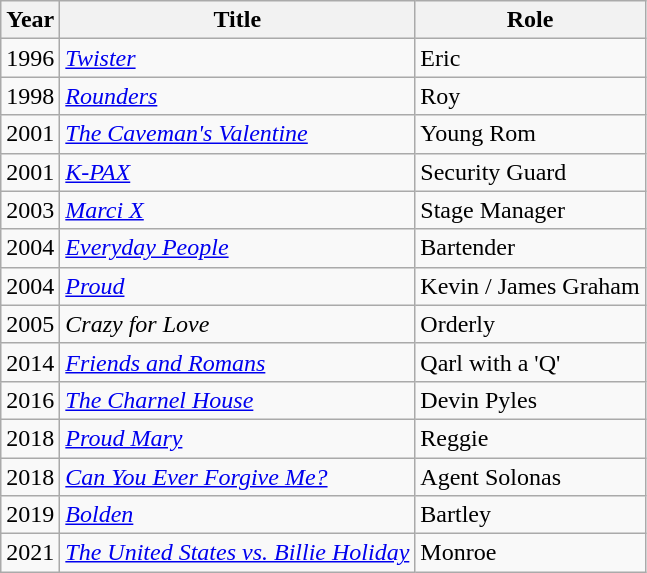<table class="wikitable sortable">
<tr>
<th>Year</th>
<th>Title</th>
<th>Role</th>
</tr>
<tr>
<td>1996</td>
<td><em><a href='#'>Twister</a></em></td>
<td>Eric</td>
</tr>
<tr>
<td>1998</td>
<td><em><a href='#'>Rounders</a></em></td>
<td>Roy</td>
</tr>
<tr>
<td>2001</td>
<td><em><a href='#'>The Caveman's Valentine</a></em></td>
<td>Young Rom</td>
</tr>
<tr>
<td>2001</td>
<td><em><a href='#'>K-PAX</a></em></td>
<td>Security Guard</td>
</tr>
<tr>
<td>2003</td>
<td><em><a href='#'>Marci X</a></em></td>
<td>Stage Manager</td>
</tr>
<tr>
<td>2004</td>
<td><em><a href='#'>Everyday People</a></em></td>
<td>Bartender</td>
</tr>
<tr>
<td>2004</td>
<td><em><a href='#'>Proud</a></em></td>
<td>Kevin / James Graham</td>
</tr>
<tr>
<td>2005</td>
<td><em>Crazy for Love</em></td>
<td>Orderly</td>
</tr>
<tr>
<td>2014</td>
<td><em><a href='#'>Friends and Romans</a></em></td>
<td>Qarl with a 'Q'</td>
</tr>
<tr>
<td>2016</td>
<td><em><a href='#'>The Charnel House</a></em></td>
<td>Devin Pyles</td>
</tr>
<tr>
<td>2018</td>
<td><em><a href='#'>Proud Mary</a></em></td>
<td>Reggie</td>
</tr>
<tr>
<td>2018</td>
<td><em><a href='#'>Can You Ever Forgive Me?</a></em></td>
<td>Agent Solonas</td>
</tr>
<tr>
<td>2019</td>
<td><em><a href='#'>Bolden</a></em></td>
<td>Bartley</td>
</tr>
<tr>
<td>2021</td>
<td><em><a href='#'>The United States vs. Billie Holiday</a></em></td>
<td>Monroe</td>
</tr>
</table>
